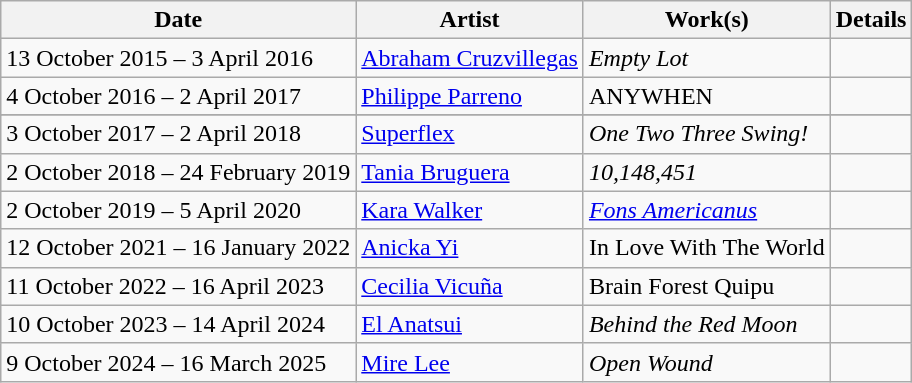<table class="wikitable">
<tr>
<th>Date</th>
<th>Artist</th>
<th>Work(s)</th>
<th>Details</th>
</tr>
<tr>
<td>13 October 2015 – 3 April 2016</td>
<td><a href='#'>Abraham Cruzvillegas</a></td>
<td><em>Empty Lot</em></td>
<td></td>
</tr>
<tr>
<td>4 October 2016 – 2 April 2017</td>
<td><a href='#'>Philippe Parreno</a></td>
<td>ANYWHEN</td>
<td></td>
</tr>
<tr>
</tr>
<tr>
<td>3 October 2017 – 2 April 2018</td>
<td><a href='#'>Superflex</a></td>
<td><em>One Two Three Swing!</em></td>
<td></td>
</tr>
<tr>
<td>2 October 2018 – 24 February 2019</td>
<td><a href='#'>Tania Bruguera</a></td>
<td><em>10,148,451</em></td>
<td></td>
</tr>
<tr>
<td>2 October 2019 – 5 April 2020</td>
<td><a href='#'>Kara Walker</a></td>
<td><em><a href='#'>Fons Americanus</a></em></td>
<td></td>
</tr>
<tr>
<td>12 October 2021 – 16 January 2022</td>
<td><a href='#'>Anicka Yi</a></td>
<td>In Love With The World</td>
<td></td>
</tr>
<tr>
<td>11 October 2022 – 16 April 2023</td>
<td><a href='#'>Cecilia Vicuña</a></td>
<td>Brain Forest Quipu</td>
<td></td>
</tr>
<tr>
<td>10 October 2023 – 14 April 2024</td>
<td><a href='#'>El Anatsui</a></td>
<td><em>Behind the Red Moon</em></td>
<td></td>
</tr>
<tr>
<td>9 October 2024 – 16 March 2025</td>
<td><a href='#'>Mire Lee</a></td>
<td><em>Open Wound</em></td>
<td></td>
</tr>
</table>
